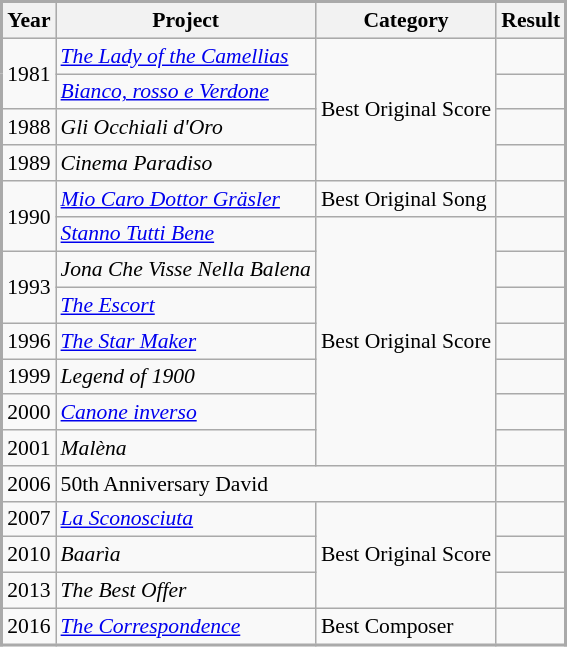<table class="wikitable" style="border:2px #aaa solid; font-size:90%;">
<tr style="background:#ccc; text-align:center;">
<th>Year</th>
<th>Project</th>
<th>Category</th>
<th>Result</th>
</tr>
<tr>
<td rowspan=2>1981</td>
<td><em><a href='#'>The Lady of the Camellias</a></em></td>
<td rowspan=4>Best Original Score</td>
<td></td>
</tr>
<tr>
<td><em><a href='#'>Bianco, rosso e Verdone</a></em></td>
<td></td>
</tr>
<tr>
<td>1988</td>
<td><em>Gli Occhiali d'Oro</em></td>
<td></td>
</tr>
<tr>
<td>1989</td>
<td><em>Cinema Paradiso</em></td>
<td></td>
</tr>
<tr>
<td rowspan=2>1990</td>
<td><em><a href='#'>Mio Caro Dottor Gräsler</a></em></td>
<td>Best Original Song</td>
<td></td>
</tr>
<tr>
<td><em><a href='#'>Stanno Tutti Bene</a></em></td>
<td rowspan=7>Best Original Score</td>
<td></td>
</tr>
<tr>
<td rowspan=2>1993</td>
<td><em>Jona Che Visse Nella Balena</em></td>
<td></td>
</tr>
<tr>
<td><em><a href='#'>The Escort</a></em></td>
<td></td>
</tr>
<tr>
<td>1996</td>
<td><em><a href='#'>The Star Maker</a></em></td>
<td></td>
</tr>
<tr>
<td>1999</td>
<td><em>Legend of 1900</em></td>
<td></td>
</tr>
<tr>
<td>2000</td>
<td><em><a href='#'>Canone inverso</a></em></td>
<td></td>
</tr>
<tr>
<td>2001</td>
<td><em>Malèna</em></td>
<td></td>
</tr>
<tr>
<td>2006</td>
<td colspan=2>50th Anniversary David</td>
<td></td>
</tr>
<tr>
<td>2007</td>
<td><em><a href='#'>La Sconosciuta</a></em></td>
<td rowspan=3>Best Original Score</td>
<td></td>
</tr>
<tr>
<td>2010</td>
<td><em>Baarìa</em></td>
<td></td>
</tr>
<tr>
<td>2013</td>
<td><em>The Best Offer</em></td>
<td></td>
</tr>
<tr>
<td>2016</td>
<td><em><a href='#'>The Correspondence</a></em></td>
<td>Best Composer</td>
<td></td>
</tr>
</table>
